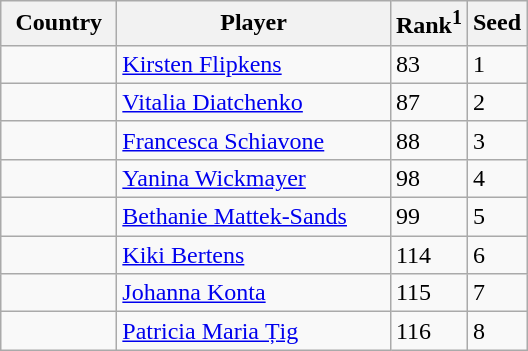<table class="sortable wikitable">
<tr>
<th style="width:70px;">Country</th>
<th style="width:175px;">Player</th>
<th>Rank<sup>1</sup></th>
<th>Seed</th>
</tr>
<tr>
<td></td>
<td><a href='#'>Kirsten Flipkens</a></td>
<td>83</td>
<td>1</td>
</tr>
<tr>
<td></td>
<td><a href='#'>Vitalia Diatchenko</a></td>
<td>87</td>
<td>2</td>
</tr>
<tr>
<td></td>
<td><a href='#'>Francesca Schiavone</a></td>
<td>88</td>
<td>3</td>
</tr>
<tr>
<td></td>
<td><a href='#'>Yanina Wickmayer</a></td>
<td>98</td>
<td>4</td>
</tr>
<tr>
<td></td>
<td><a href='#'>Bethanie Mattek-Sands</a></td>
<td>99</td>
<td>5</td>
</tr>
<tr>
<td></td>
<td><a href='#'>Kiki Bertens</a></td>
<td>114</td>
<td>6</td>
</tr>
<tr>
<td></td>
<td><a href='#'>Johanna Konta</a></td>
<td>115</td>
<td>7</td>
</tr>
<tr>
<td></td>
<td><a href='#'>Patricia Maria Țig</a></td>
<td>116</td>
<td>8</td>
</tr>
</table>
